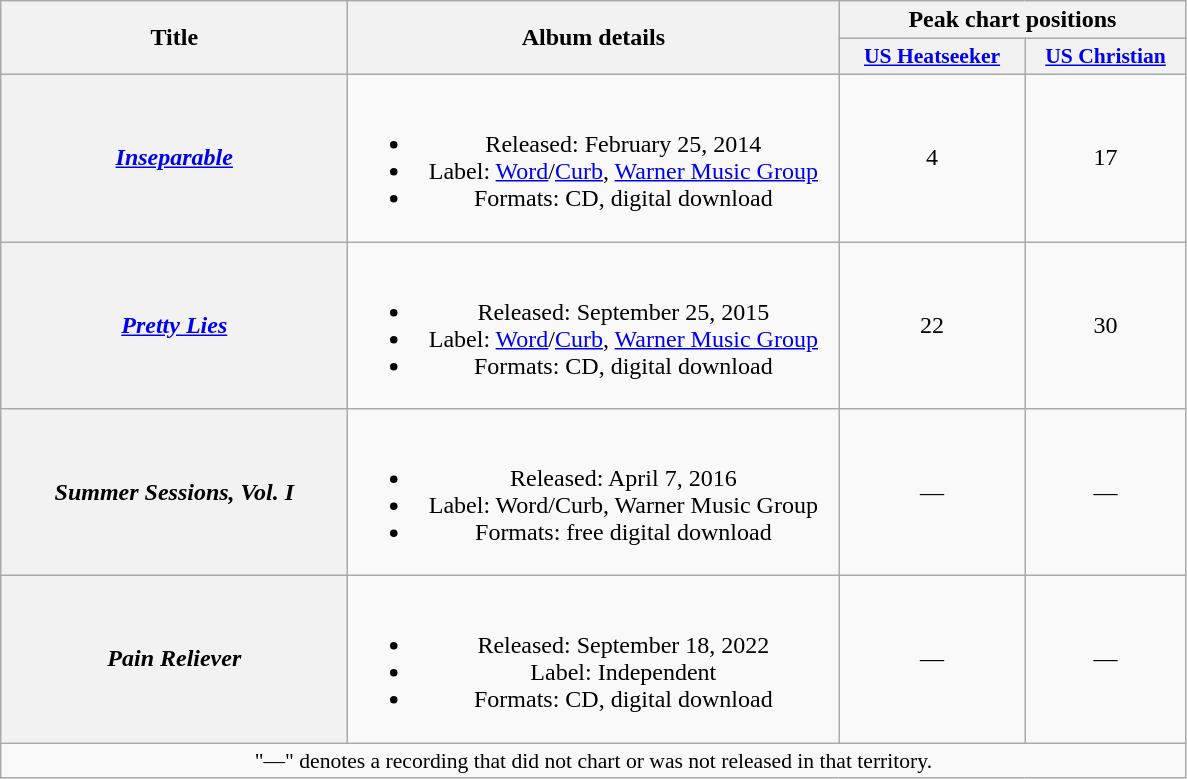<table class="wikitable sortable plainrowheaders" style="text-align:center;">
<tr>
<th rowspan="2" scope="col" style="width:14em;">Title</th>
<th rowspan="2" scope="col" style="width:20em;">Album details</th>
<th colspan="5" scope="col" style="width:14em;">Peak chart positions</th>
</tr>
<tr>
<th scope="col" style="width:3em;font-size:90%;"><a href='#'>US Heatseeker</a><br></th>
<th scope="col" style="width:3em;font-size:90%;"><a href='#'>US Christian</a><br></th>
</tr>
<tr>
<th scope="row"><em><a href='#'>Inseparable</a></em></th>
<td><br><ul><li>Released: February 25, 2014</li><li>Label: <a href='#'>Word</a>/<a href='#'>Curb</a>, <a href='#'>Warner Music Group</a></li><li>Formats: CD, digital download</li></ul></td>
<td>4</td>
<td>17</td>
</tr>
<tr>
<th scope="row"><em><a href='#'>Pretty Lies</a></em></th>
<td><br><ul><li>Released: September 25, 2015</li><li>Label: <a href='#'>Word</a>/<a href='#'>Curb</a>, <a href='#'>Warner Music Group</a></li><li>Formats: CD, digital download</li></ul></td>
<td>22</td>
<td>30</td>
</tr>
<tr>
<th scope="row"><em>Summer Sessions, Vol. I</em></th>
<td><br><ul><li>Released: April 7, 2016</li><li>Label: Word/Curb, Warner Music Group</li><li>Formats: free digital download</li></ul></td>
<td>—</td>
<td>—</td>
</tr>
<tr>
<th scope="row"><em>Pain Reliever</em></th>
<td><br><ul><li>Released: September 18, 2022</li><li>Label: Independent</li><li>Formats: CD, digital download</li></ul></td>
<td>—</td>
<td>—</td>
</tr>
<tr>
<td colspan="4" style="font-size:90%">"—" denotes a recording that did not chart or was not released in that territory.</td>
</tr>
</table>
